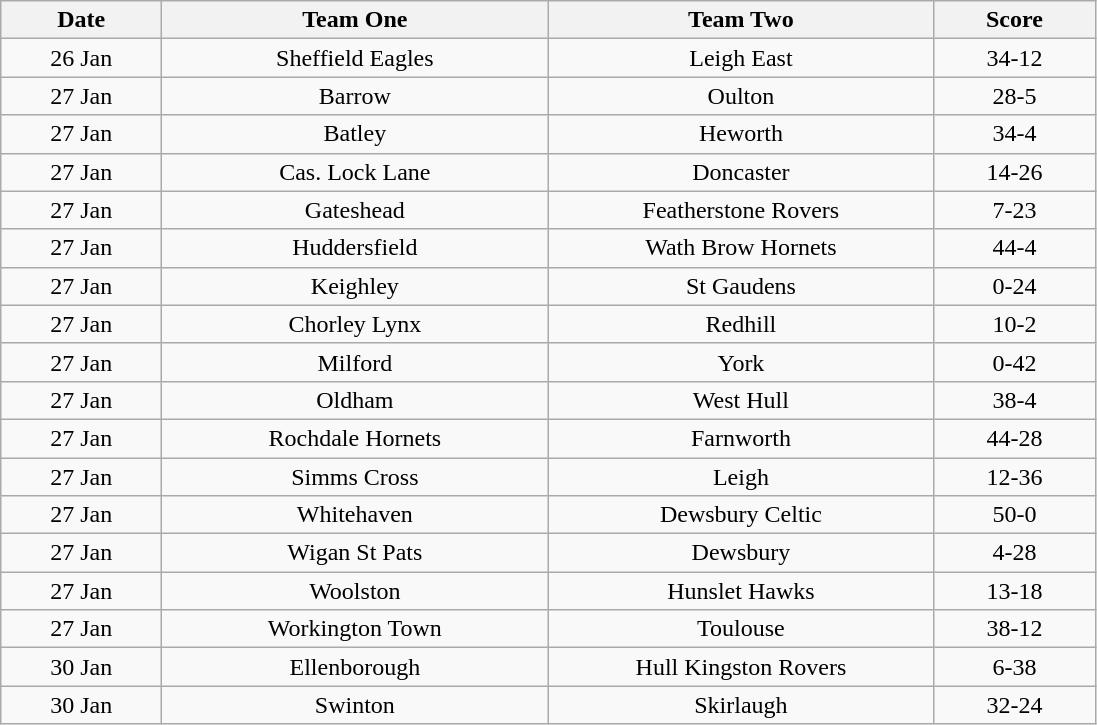<table class="wikitable" style="text-align: center">
<tr>
<th width=100>Date</th>
<th width=250>Team One</th>
<th width=250>Team Two</th>
<th width=100>Score</th>
</tr>
<tr>
<td>26 Jan</td>
<td>Sheffield Eagles</td>
<td>Leigh East</td>
<td>34-12</td>
</tr>
<tr>
<td>27 Jan</td>
<td>Barrow</td>
<td>Oulton</td>
<td>28-5</td>
</tr>
<tr>
<td>27 Jan</td>
<td>Batley</td>
<td>Heworth</td>
<td>34-4</td>
</tr>
<tr>
<td>27 Jan</td>
<td>Cas. Lock Lane</td>
<td>Doncaster</td>
<td>14-26</td>
</tr>
<tr>
<td>27 Jan</td>
<td>Gateshead</td>
<td>Featherstone Rovers</td>
<td>7-23</td>
</tr>
<tr>
<td>27 Jan</td>
<td>Huddersfield</td>
<td>Wath Brow Hornets</td>
<td>44-4</td>
</tr>
<tr>
<td>27 Jan</td>
<td>Keighley</td>
<td>St Gaudens</td>
<td>0-24</td>
</tr>
<tr>
<td>27 Jan</td>
<td>Chorley Lynx</td>
<td>Redhill</td>
<td>10-2</td>
</tr>
<tr>
<td>27 Jan</td>
<td>Milford</td>
<td>York</td>
<td>0-42</td>
</tr>
<tr>
<td>27 Jan</td>
<td>Oldham</td>
<td>West Hull</td>
<td>38-4</td>
</tr>
<tr>
<td>27 Jan</td>
<td>Rochdale Hornets</td>
<td>Farnworth</td>
<td>44-28</td>
</tr>
<tr>
<td>27 Jan</td>
<td>Simms Cross</td>
<td>Leigh</td>
<td>12-36</td>
</tr>
<tr>
<td>27 Jan</td>
<td>Whitehaven</td>
<td>Dewsbury Celtic</td>
<td>50-0</td>
</tr>
<tr>
<td>27 Jan</td>
<td>Wigan St Pats</td>
<td>Dewsbury</td>
<td>4-28</td>
</tr>
<tr>
<td>27 Jan</td>
<td>Woolston</td>
<td>Hunslet Hawks</td>
<td>13-18</td>
</tr>
<tr>
<td>27 Jan</td>
<td>Workington Town</td>
<td>Toulouse</td>
<td>38-12</td>
</tr>
<tr>
<td>30 Jan</td>
<td>Ellenborough</td>
<td>Hull Kingston Rovers</td>
<td>6-38</td>
</tr>
<tr>
<td>30 Jan</td>
<td>Swinton</td>
<td>Skirlaugh</td>
<td>32-24</td>
</tr>
</table>
